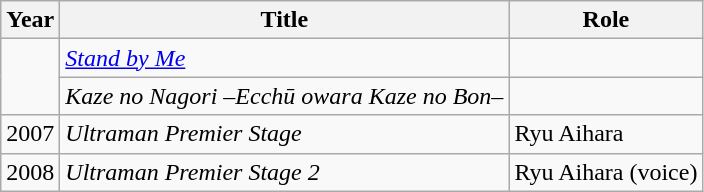<table class="wikitable">
<tr>
<th>Year</th>
<th>Title</th>
<th>Role</th>
</tr>
<tr>
<td rowspan="2"></td>
<td><em><a href='#'>Stand by Me</a></em></td>
<td></td>
</tr>
<tr>
<td><em>Kaze no Nagori –Ecchū owara Kaze no Bon–</em></td>
<td></td>
</tr>
<tr>
<td>2007</td>
<td><em>Ultraman Premier Stage</em></td>
<td>Ryu Aihara</td>
</tr>
<tr>
<td>2008</td>
<td><em>Ultraman Premier Stage 2</em></td>
<td>Ryu Aihara (voice)</td>
</tr>
</table>
